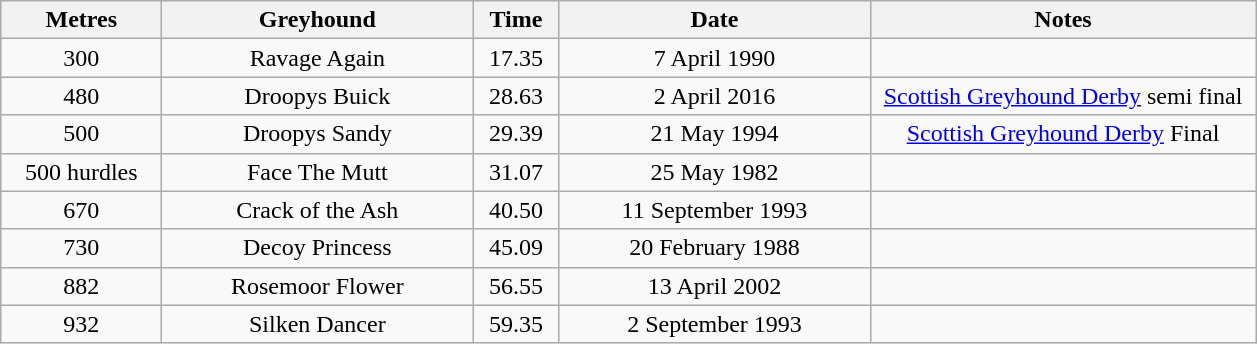<table class="wikitable" style="font-size: 100%">
<tr>
<th width=100>Metres</th>
<th width=200>Greyhound</th>
<th width=50>Time</th>
<th width=200>Date</th>
<th width=250>Notes</th>
</tr>
<tr align=center>
<td>300</td>
<td>Ravage Again</td>
<td>17.35</td>
<td>7 April 1990</td>
<td></td>
</tr>
<tr align=center>
<td>480</td>
<td>Droopys Buick</td>
<td>28.63</td>
<td>2 April 2016</td>
<td><a href='#'>Scottish Greyhound Derby</a> semi final</td>
</tr>
<tr align=center>
<td>500</td>
<td>Droopys Sandy</td>
<td>29.39</td>
<td>21 May 1994</td>
<td><a href='#'>Scottish Greyhound Derby</a> Final</td>
</tr>
<tr align=center>
<td>500 hurdles</td>
<td>Face The Mutt</td>
<td>31.07</td>
<td>25 May 1982</td>
<td></td>
</tr>
<tr align=center>
<td>670</td>
<td>Crack of the Ash</td>
<td>40.50</td>
<td>11 September 1993</td>
<td></td>
</tr>
<tr align=center>
<td>730</td>
<td>Decoy Princess</td>
<td>45.09</td>
<td>20 February 1988</td>
<td></td>
</tr>
<tr align=center>
<td>882</td>
<td>Rosemoor Flower</td>
<td>56.55</td>
<td>13 April 2002</td>
<td></td>
</tr>
<tr align=center>
<td>932</td>
<td>Silken Dancer</td>
<td>59.35</td>
<td>2 September 1993</td>
<td></td>
</tr>
</table>
